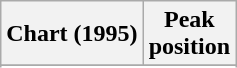<table class="wikitable sortable plainrowheaders">
<tr>
<th scope="col">Chart (1995)</th>
<th scope="col">Peak<br>position</th>
</tr>
<tr>
</tr>
<tr>
</tr>
<tr>
</tr>
<tr>
</tr>
<tr>
</tr>
</table>
